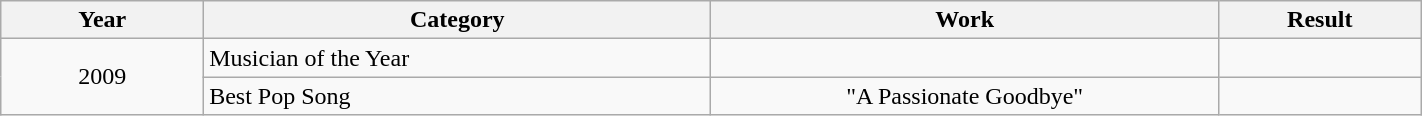<table | width="75%" class="wikitable sortable">
<tr>
<th width="10%">Year</th>
<th width="25%">Category</th>
<th width="25%">Work</th>
<th width="10%">Result</th>
</tr>
<tr>
<td align="center" rowspan=2>2009</td>
<td>Musician of the Year</td>
<td></td>
<td></td>
</tr>
<tr>
<td>Best Pop Song</td>
<td align="center">"A Passionate Goodbye"</td>
<td></td>
</tr>
</table>
